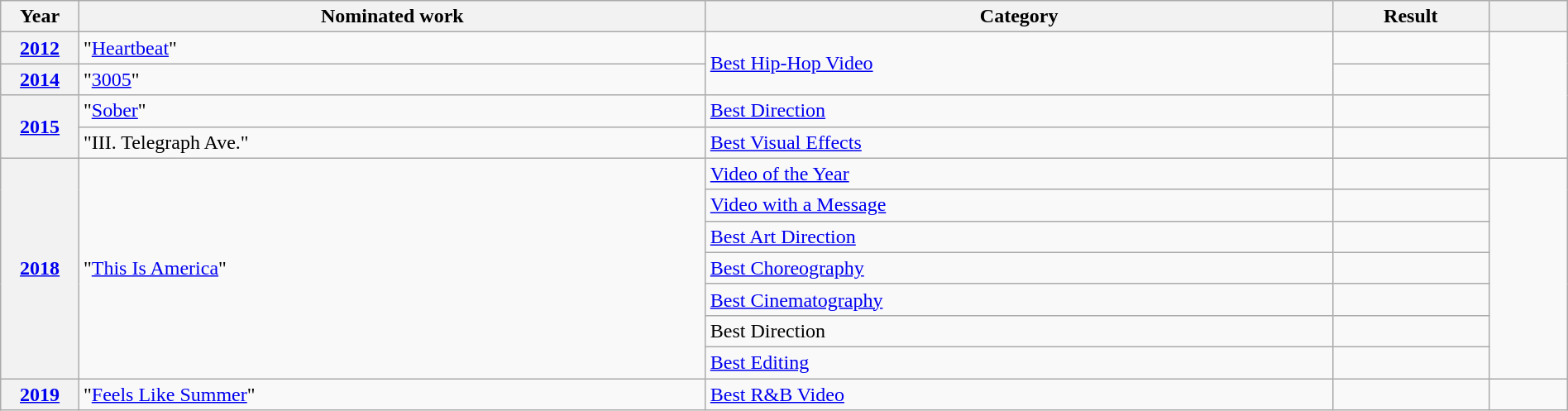<table class="wikitable plainrowheaders" style="width:100%;">
<tr>
<th scope="col" style="width:5%;">Year</th>
<th scope="col" style="width:40%;">Nominated work</th>
<th scope="col" style="width:40%;">Category</th>
<th scope="col" style="width:10%;">Result</th>
<th scope="col" style="width:5%;"></th>
</tr>
<tr>
<th scope="row" style="text-align:center;"><a href='#'>2012</a></th>
<td>"<a href='#'>Heartbeat</a>"</td>
<td rowspan="2"><a href='#'>Best Hip-Hop Video</a></td>
<td></td>
<td style="text-align:center;" rowspan="4"></td>
</tr>
<tr>
<th scope="row" style="text-align:center;"><a href='#'>2014</a></th>
<td>"<a href='#'>3005</a>"</td>
<td></td>
</tr>
<tr>
<th scope="row" style="text-align:center;" rowspan="2"><a href='#'>2015</a></th>
<td>"<a href='#'>Sober</a>"</td>
<td><a href='#'>Best Direction</a></td>
<td></td>
</tr>
<tr>
<td>"III. Telegraph Ave."</td>
<td><a href='#'>Best Visual Effects</a></td>
<td></td>
</tr>
<tr>
<th scope="row" style="text-align:center;" rowspan="7"><a href='#'>2018</a></th>
<td rowspan="7">"<a href='#'>This Is America</a>"</td>
<td><a href='#'>Video of the Year</a></td>
<td></td>
<td style="text-align:center;" rowspan="7"></td>
</tr>
<tr>
<td><a href='#'>Video with a Message</a></td>
<td></td>
</tr>
<tr>
<td><a href='#'>Best Art Direction</a></td>
<td></td>
</tr>
<tr>
<td><a href='#'>Best Choreography</a></td>
<td></td>
</tr>
<tr>
<td><a href='#'>Best Cinematography</a></td>
<td></td>
</tr>
<tr>
<td>Best Direction</td>
<td></td>
</tr>
<tr>
<td><a href='#'>Best Editing</a></td>
<td></td>
</tr>
<tr>
<th scope="row" style="text-align:center;"><a href='#'>2019</a></th>
<td>"<a href='#'>Feels Like Summer</a>"</td>
<td><a href='#'>Best R&B Video</a></td>
<td></td>
<td style="text-align:center;"></td>
</tr>
</table>
